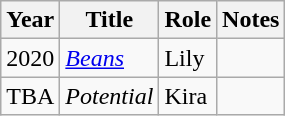<table class="wikitable sortable">
<tr>
<th>Year</th>
<th>Title</th>
<th>Role</th>
<th>Notes</th>
</tr>
<tr>
<td>2020</td>
<td><a href='#'><em>Beans</em></a></td>
<td>Lily</td>
<td></td>
</tr>
<tr>
<td>TBA</td>
<td><em>Potential</em></td>
<td>Kira</td>
<td></td>
</tr>
</table>
